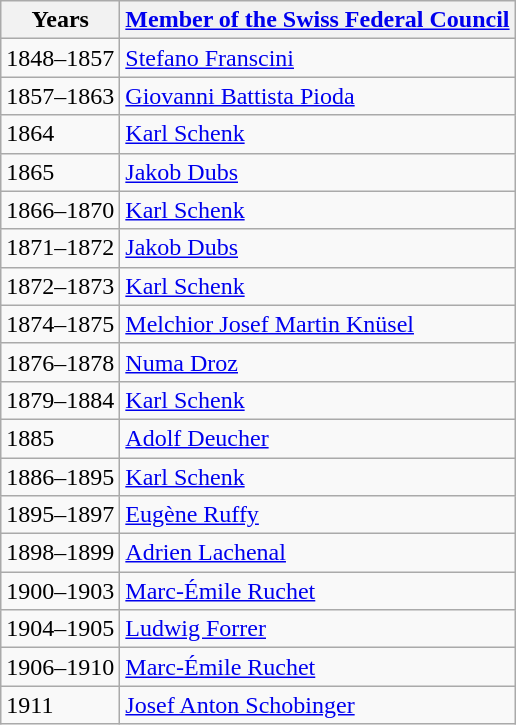<table class=wikitable>
<tr>
<th>Years</th>
<th><a href='#'>Member of the Swiss Federal Council</a></th>
</tr>
<tr>
<td>1848–1857</td>
<td><a href='#'>Stefano Franscini</a></td>
</tr>
<tr>
<td>1857–1863</td>
<td><a href='#'>Giovanni Battista Pioda</a></td>
</tr>
<tr>
<td>1864</td>
<td><a href='#'>Karl Schenk</a></td>
</tr>
<tr>
<td>1865</td>
<td><a href='#'>Jakob Dubs</a></td>
</tr>
<tr>
<td>1866–1870</td>
<td><a href='#'>Karl Schenk</a></td>
</tr>
<tr>
<td>1871–1872</td>
<td><a href='#'>Jakob Dubs</a></td>
</tr>
<tr>
<td>1872–1873</td>
<td><a href='#'>Karl Schenk</a></td>
</tr>
<tr>
<td>1874–1875</td>
<td><a href='#'>Melchior Josef Martin Knüsel</a></td>
</tr>
<tr>
<td>1876–1878</td>
<td><a href='#'>Numa Droz</a></td>
</tr>
<tr>
<td>1879–1884</td>
<td><a href='#'>Karl Schenk</a></td>
</tr>
<tr>
<td>1885</td>
<td><a href='#'>Adolf Deucher</a></td>
</tr>
<tr>
<td>1886–1895</td>
<td><a href='#'>Karl Schenk</a></td>
</tr>
<tr>
<td>1895–1897</td>
<td><a href='#'>Eugène Ruffy</a></td>
</tr>
<tr>
<td>1898–1899</td>
<td><a href='#'>Adrien Lachenal</a></td>
</tr>
<tr>
<td>1900–1903</td>
<td><a href='#'>Marc-Émile Ruchet</a></td>
</tr>
<tr>
<td>1904–1905</td>
<td><a href='#'>Ludwig Forrer</a></td>
</tr>
<tr>
<td>1906–1910</td>
<td><a href='#'>Marc-Émile Ruchet</a></td>
</tr>
<tr>
<td>1911</td>
<td><a href='#'>Josef Anton Schobinger</a></td>
</tr>
</table>
